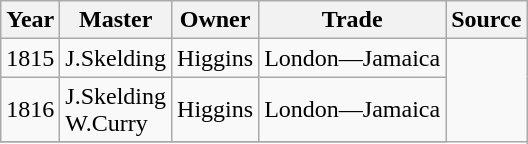<table class="sortable wikitable">
<tr>
<th>Year</th>
<th>Master</th>
<th>Owner</th>
<th>Trade</th>
<th>Source</th>
</tr>
<tr>
<td>1815</td>
<td>J.Skelding</td>
<td>Higgins</td>
<td>London—Jamaica</td>
</tr>
<tr>
<td>1816</td>
<td>J.Skelding<br>W.Curry</td>
<td>Higgins</td>
<td>London—Jamaica</td>
</tr>
<tr>
</tr>
</table>
